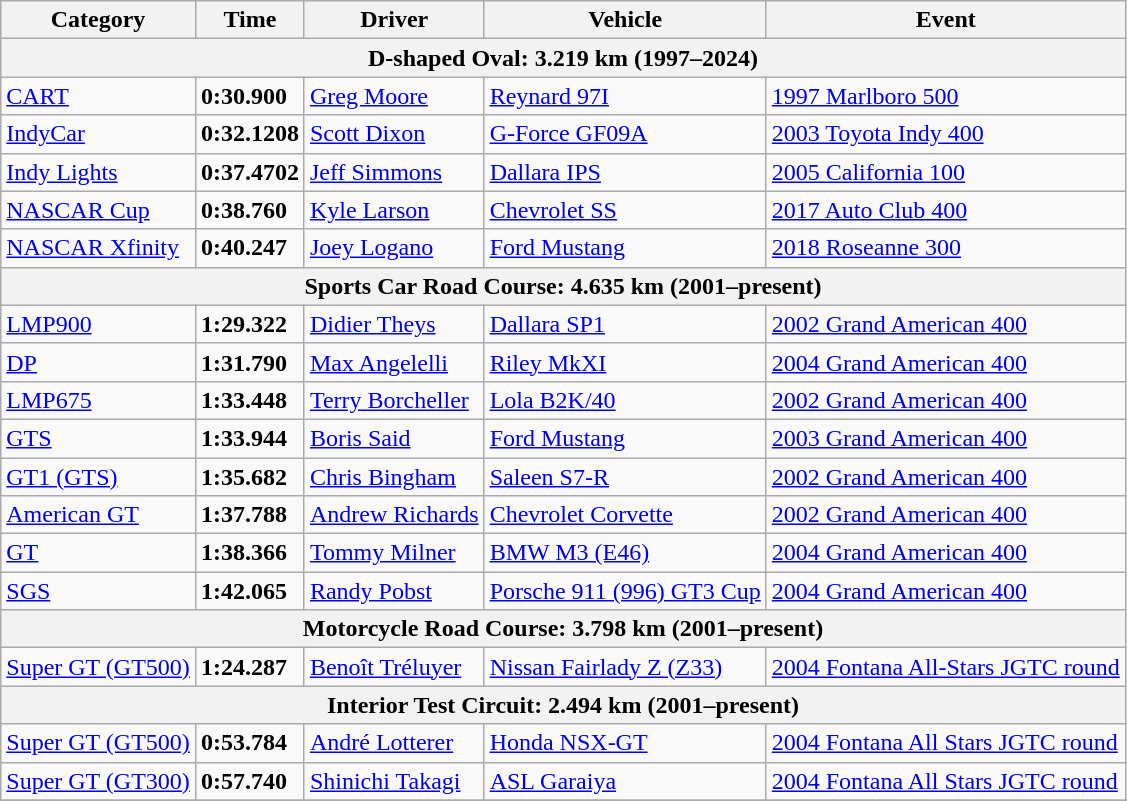<table class="wikitable">
<tr>
<th>Category</th>
<th>Time</th>
<th>Driver</th>
<th>Vehicle</th>
<th>Event</th>
</tr>
<tr>
<th colspan=5>D-shaped Oval: 3.219 km (1997–2024)</th>
</tr>
<tr>
<td><a href='#'>CART</a></td>
<td><strong>0:30.900</strong></td>
<td><a href='#'>Greg Moore</a></td>
<td><a href='#'>Reynard 97I</a></td>
<td><a href='#'>1997 Marlboro 500</a></td>
</tr>
<tr>
<td><a href='#'>IndyCar</a></td>
<td><strong>0:32.1208</strong></td>
<td><a href='#'>Scott Dixon</a></td>
<td><a href='#'>G-Force GF09A</a></td>
<td><a href='#'>2003 Toyota Indy 400</a></td>
</tr>
<tr>
<td><a href='#'>Indy Lights</a></td>
<td><strong>0:37.4702</strong></td>
<td><a href='#'>Jeff Simmons</a></td>
<td><a href='#'>Dallara IPS</a></td>
<td><a href='#'>2005 California 100</a></td>
</tr>
<tr>
<td><a href='#'>NASCAR Cup</a></td>
<td><strong>0:38.760</strong></td>
<td><a href='#'>Kyle Larson</a></td>
<td><a href='#'>Chevrolet SS</a></td>
<td><a href='#'>2017 Auto Club 400</a></td>
</tr>
<tr>
<td><a href='#'>NASCAR Xfinity</a></td>
<td><strong>0:40.247</strong></td>
<td><a href='#'>Joey Logano</a></td>
<td><a href='#'>Ford Mustang</a></td>
<td><a href='#'>2018 Roseanne 300</a></td>
</tr>
<tr>
<th colspan=5>Sports Car Road Course: 4.635 km (2001–present)</th>
</tr>
<tr>
<td><a href='#'>LMP900</a></td>
<td><strong>1:29.322</strong></td>
<td><a href='#'>Didier Theys</a></td>
<td><a href='#'>Dallara SP1</a></td>
<td><a href='#'>2002 Grand American 400</a></td>
</tr>
<tr>
<td><a href='#'>DP</a></td>
<td><strong>1:31.790</strong></td>
<td><a href='#'>Max Angelelli</a></td>
<td><a href='#'>Riley MkXI</a></td>
<td><a href='#'>2004 Grand American 400</a></td>
</tr>
<tr>
<td><a href='#'>LMP675</a></td>
<td><strong>1:33.448</strong></td>
<td><a href='#'>Terry Borcheller</a></td>
<td><a href='#'>Lola B2K/40</a></td>
<td><a href='#'>2002 Grand American 400</a></td>
</tr>
<tr>
<td><a href='#'>GTS</a></td>
<td><strong>1:33.944</strong></td>
<td><a href='#'>Boris Said</a></td>
<td><a href='#'>Ford Mustang</a></td>
<td><a href='#'>2003 Grand American 400</a></td>
</tr>
<tr>
<td><a href='#'>GT1 (GTS)</a></td>
<td><strong>1:35.682</strong></td>
<td><a href='#'>Chris Bingham</a></td>
<td><a href='#'>Saleen S7-R</a></td>
<td><a href='#'>2002 Grand American 400</a></td>
</tr>
<tr>
<td><a href='#'>American GT</a></td>
<td><strong>1:37.788</strong></td>
<td><a href='#'>Andrew Richards</a></td>
<td><a href='#'>Chevrolet Corvette</a></td>
<td><a href='#'>2002 Grand American 400</a></td>
</tr>
<tr>
<td><a href='#'>GT</a></td>
<td><strong>1:38.366</strong></td>
<td><a href='#'>Tommy Milner</a></td>
<td><a href='#'>BMW M3 (E46)</a></td>
<td><a href='#'>2004 Grand American 400</a></td>
</tr>
<tr>
<td><a href='#'>SGS</a></td>
<td><strong>1:42.065</strong></td>
<td><a href='#'>Randy Pobst</a></td>
<td><a href='#'>Porsche 911 (996) GT3 Cup</a></td>
<td><a href='#'>2004 Grand American 400</a></td>
</tr>
<tr>
<th colspan=5>Motorcycle Road Course: 3.798 km (2001–present)</th>
</tr>
<tr>
<td><a href='#'>Super GT (GT500)</a></td>
<td><strong>1:24.287</strong></td>
<td><a href='#'>Benoît Tréluyer</a></td>
<td><a href='#'>Nissan Fairlady Z (Z33)</a></td>
<td><a href='#'>2004 Fontana All-Stars JGTC round</a></td>
</tr>
<tr>
<th colspan=5>Interior Test Circuit: 2.494 km (2001–present)</th>
</tr>
<tr>
<td><a href='#'>Super GT (GT500)</a></td>
<td><strong>0:53.784</strong></td>
<td><a href='#'>André Lotterer</a></td>
<td><a href='#'>Honda NSX-GT</a></td>
<td><a href='#'>2004 Fontana All Stars JGTC round</a></td>
</tr>
<tr>
<td><a href='#'>Super GT (GT300)</a></td>
<td><strong>0:57.740</strong></td>
<td><a href='#'>Shinichi Takagi</a></td>
<td><a href='#'>ASL Garaiya</a></td>
<td><a href='#'>2004 Fontana All Stars JGTC round</a></td>
</tr>
<tr>
</tr>
</table>
